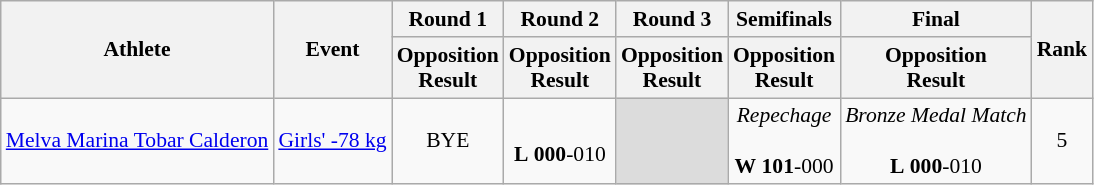<table class="wikitable" border="1" style="font-size:90%">
<tr>
<th rowspan=2>Athlete</th>
<th rowspan=2>Event</th>
<th>Round 1</th>
<th>Round 2</th>
<th>Round 3</th>
<th>Semifinals</th>
<th>Final</th>
<th rowspan=2>Rank</th>
</tr>
<tr>
<th>Opposition<br>Result</th>
<th>Opposition<br>Result</th>
<th>Opposition<br>Result</th>
<th>Opposition<br>Result</th>
<th>Opposition<br>Result</th>
</tr>
<tr>
<td><a href='#'>Melva Marina Tobar Calderon</a></td>
<td><a href='#'>Girls' -78 kg</a></td>
<td align=center>BYE</td>
<td align=center> <br> <strong>L</strong> <strong>000</strong>-010</td>
<td bgcolor=#DCDCDC></td>
<td align=center><em>Repechage</em><br> <br> <strong>W</strong> <strong>101</strong>-000</td>
<td align=center><em>Bronze Medal Match</em><br> <br> <strong>L</strong> <strong>000</strong>-010</td>
<td align=center>5</td>
</tr>
</table>
